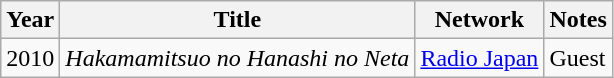<table class="wikitable">
<tr>
<th>Year</th>
<th>Title</th>
<th>Network</th>
<th>Notes</th>
</tr>
<tr>
<td>2010</td>
<td><em>Hakamamitsuo no Hanashi no Neta</em></td>
<td><a href='#'>Radio Japan</a></td>
<td>Guest</td>
</tr>
</table>
